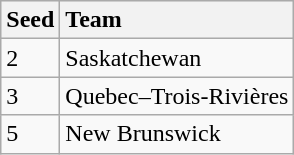<table class="wikitable sortable" style="text-align: center;">
<tr style="background:#efefef; text-align:center;">
<th style="text-align:left">Seed</th>
<th style="text-align:left">Team</th>
</tr>
<tr style="text-align:center">
<td style="text-align:left">2</td>
<td style="text-align:left">Saskatchewan</td>
</tr>
<tr style="text-align:center">
<td style="text-align:left">3</td>
<td style="text-align:left">Quebec–Trois-Rivières</td>
</tr>
<tr style="text-align:center">
<td style="text-align:left">5</td>
<td style="text-align:left">New Brunswick</td>
</tr>
</table>
